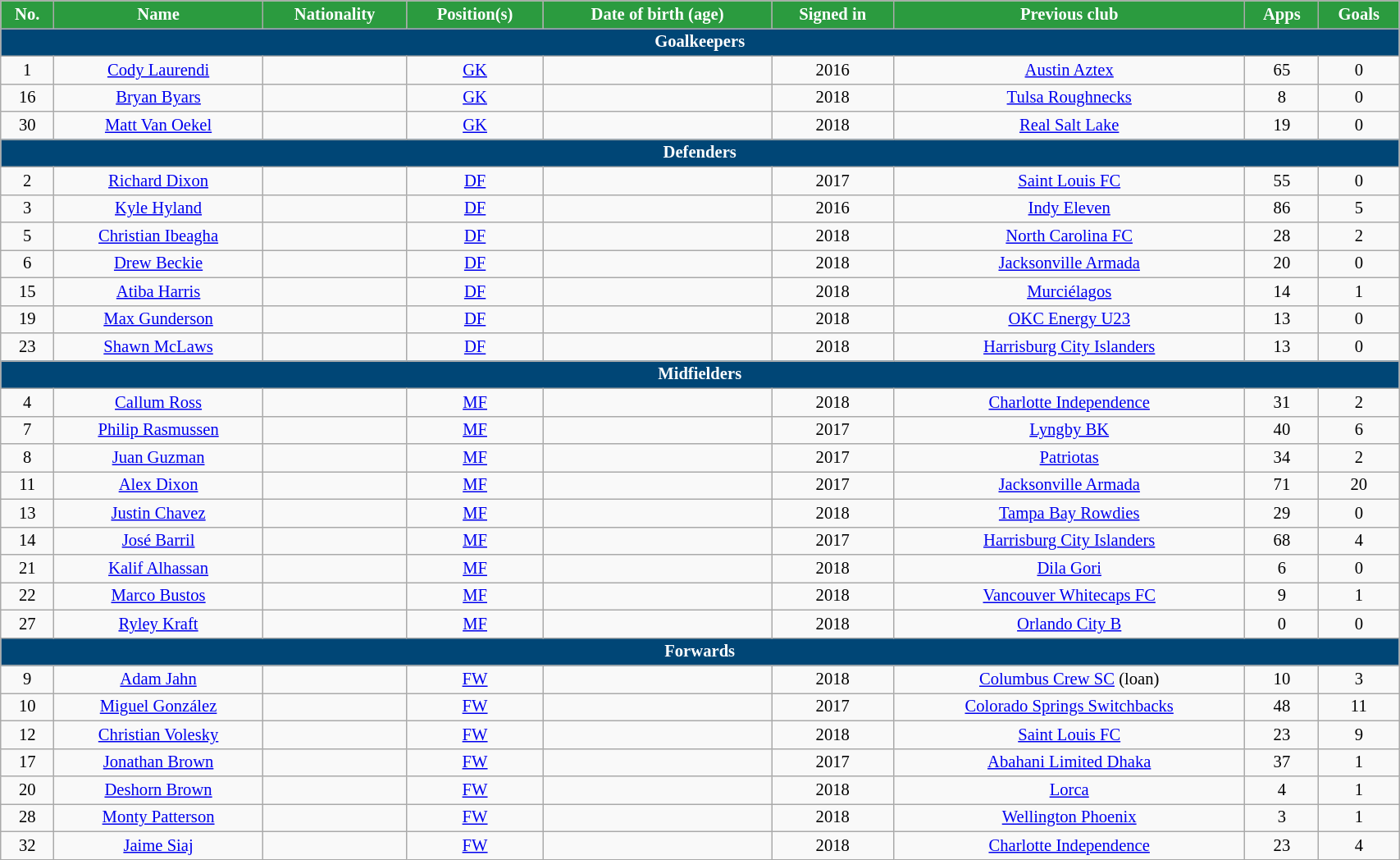<table class="wikitable" style="text-align:center; font-size:86%; width:90%;">
<tr>
<th style="background:#2B9B3F; color:white; text-align:center;">No.</th>
<th style="background:#2B9B3F; color:white; text-align:center;">Name</th>
<th style="background:#2B9B3F; color:white; text-align:center;">Nationality</th>
<th style="background:#2B9B3F; color:white; text-align:center;">Position(s)</th>
<th style="background:#2B9B3F; color:white; text-align:center;">Date of birth (age)</th>
<th style="background:#2B9B3F; color:white; text-align:center;">Signed in</th>
<th style="background:#2B9B3F; color:white; text-align:center;">Previous club</th>
<th style="background:#2B9B3F; color:white; text-align:center;">Apps</th>
<th style="background:#2B9B3F; color:white; text-align:center;">Goals</th>
</tr>
<tr>
<th colspan=9 style="background:#004676; color:white; text-align:center;">Goalkeepers</th>
</tr>
<tr>
<td>1</td>
<td><a href='#'>Cody Laurendi</a></td>
<td></td>
<td><a href='#'>GK</a></td>
<td></td>
<td>2016</td>
<td> <a href='#'>Austin Aztex</a></td>
<td>65</td>
<td>0</td>
</tr>
<tr>
<td>16</td>
<td><a href='#'>Bryan Byars</a></td>
<td></td>
<td><a href='#'>GK</a></td>
<td></td>
<td>2018</td>
<td> <a href='#'>Tulsa Roughnecks</a></td>
<td>8</td>
<td>0</td>
</tr>
<tr>
<td>30</td>
<td><a href='#'>Matt Van Oekel</a></td>
<td></td>
<td><a href='#'>GK</a></td>
<td></td>
<td>2018</td>
<td> <a href='#'>Real Salt Lake</a></td>
<td>19</td>
<td>0</td>
</tr>
<tr>
<th colspan=9 style="background:#004676; color:white; text-align:center;">Defenders</th>
</tr>
<tr>
<td>2</td>
<td><a href='#'>Richard Dixon</a></td>
<td></td>
<td><a href='#'>DF</a></td>
<td></td>
<td>2017</td>
<td> <a href='#'>Saint Louis FC</a></td>
<td>55</td>
<td>0</td>
</tr>
<tr>
<td>3</td>
<td><a href='#'>Kyle Hyland</a></td>
<td></td>
<td><a href='#'>DF</a></td>
<td></td>
<td>2016</td>
<td> <a href='#'>Indy Eleven</a></td>
<td>86</td>
<td>5</td>
</tr>
<tr>
<td>5</td>
<td><a href='#'>Christian Ibeagha</a></td>
<td></td>
<td><a href='#'>DF</a></td>
<td></td>
<td>2018</td>
<td> <a href='#'>North Carolina FC</a></td>
<td>28</td>
<td>2</td>
</tr>
<tr>
<td>6</td>
<td><a href='#'>Drew Beckie</a></td>
<td></td>
<td><a href='#'>DF</a></td>
<td></td>
<td>2018</td>
<td> <a href='#'>Jacksonville Armada</a></td>
<td>20</td>
<td>0</td>
</tr>
<tr>
<td>15</td>
<td><a href='#'>Atiba Harris</a></td>
<td></td>
<td><a href='#'>DF</a></td>
<td></td>
<td>2018</td>
<td> <a href='#'>Murciélagos</a></td>
<td>14</td>
<td>1</td>
</tr>
<tr>
<td>19</td>
<td><a href='#'>Max Gunderson</a></td>
<td></td>
<td><a href='#'>DF</a></td>
<td></td>
<td>2018</td>
<td> <a href='#'>OKC Energy U23</a></td>
<td>13</td>
<td>0</td>
</tr>
<tr>
<td>23</td>
<td><a href='#'>Shawn McLaws</a></td>
<td></td>
<td><a href='#'>DF</a></td>
<td></td>
<td>2018</td>
<td> <a href='#'>Harrisburg City Islanders</a></td>
<td>13</td>
<td>0</td>
</tr>
<tr>
<th colspan=9 style="background:#004676; color:white; text-align:center;">Midfielders</th>
</tr>
<tr>
<td>4</td>
<td><a href='#'>Callum Ross</a></td>
<td></td>
<td><a href='#'>MF</a></td>
<td></td>
<td>2018</td>
<td> <a href='#'>Charlotte Independence</a></td>
<td>31</td>
<td>2</td>
</tr>
<tr>
<td>7</td>
<td><a href='#'>Philip Rasmussen</a></td>
<td></td>
<td><a href='#'>MF</a></td>
<td></td>
<td>2017</td>
<td> <a href='#'>Lyngby BK</a></td>
<td>40</td>
<td>6</td>
</tr>
<tr>
<td>8</td>
<td><a href='#'>Juan Guzman</a></td>
<td></td>
<td><a href='#'>MF</a></td>
<td></td>
<td>2017</td>
<td> <a href='#'>Patriotas</a></td>
<td>34</td>
<td>2</td>
</tr>
<tr>
<td>11</td>
<td><a href='#'>Alex Dixon</a></td>
<td></td>
<td><a href='#'>MF</a></td>
<td></td>
<td>2017</td>
<td> <a href='#'>Jacksonville Armada</a></td>
<td>71</td>
<td>20</td>
</tr>
<tr>
<td>13</td>
<td><a href='#'>Justin Chavez</a></td>
<td></td>
<td><a href='#'>MF</a></td>
<td></td>
<td>2018</td>
<td> <a href='#'>Tampa Bay Rowdies</a></td>
<td>29</td>
<td>0</td>
</tr>
<tr>
<td>14</td>
<td><a href='#'>José Barril</a></td>
<td></td>
<td><a href='#'>MF</a></td>
<td></td>
<td>2017</td>
<td> <a href='#'>Harrisburg City Islanders</a></td>
<td>68</td>
<td>4</td>
</tr>
<tr>
<td>21</td>
<td><a href='#'>Kalif Alhassan</a></td>
<td></td>
<td><a href='#'>MF</a></td>
<td></td>
<td>2018</td>
<td> <a href='#'>Dila Gori</a></td>
<td>6</td>
<td>0</td>
</tr>
<tr>
<td>22</td>
<td><a href='#'>Marco Bustos</a></td>
<td></td>
<td><a href='#'>MF</a></td>
<td></td>
<td>2018</td>
<td> <a href='#'>Vancouver Whitecaps FC</a></td>
<td>9</td>
<td>1</td>
</tr>
<tr>
<td>27</td>
<td><a href='#'>Ryley Kraft</a></td>
<td></td>
<td><a href='#'>MF</a></td>
<td></td>
<td>2018</td>
<td> <a href='#'>Orlando City B</a></td>
<td>0</td>
<td>0</td>
</tr>
<tr>
<th colspan=9 style="background:#004676; color:white; text-align:center;">Forwards</th>
</tr>
<tr>
<td>9</td>
<td><a href='#'>Adam Jahn</a></td>
<td></td>
<td><a href='#'>FW</a></td>
<td></td>
<td>2018</td>
<td> <a href='#'>Columbus Crew SC</a> (loan)</td>
<td>10</td>
<td>3</td>
</tr>
<tr>
<td>10</td>
<td><a href='#'>Miguel González</a></td>
<td></td>
<td><a href='#'>FW</a></td>
<td></td>
<td>2017</td>
<td> <a href='#'>Colorado Springs Switchbacks</a></td>
<td>48</td>
<td>11</td>
</tr>
<tr>
<td>12</td>
<td><a href='#'>Christian Volesky</a></td>
<td></td>
<td><a href='#'>FW</a></td>
<td></td>
<td>2018</td>
<td> <a href='#'>Saint Louis FC</a></td>
<td>23</td>
<td>9</td>
</tr>
<tr>
<td>17</td>
<td><a href='#'>Jonathan Brown</a></td>
<td></td>
<td><a href='#'>FW</a></td>
<td></td>
<td>2017</td>
<td> <a href='#'>Abahani Limited Dhaka</a></td>
<td>37</td>
<td>1</td>
</tr>
<tr>
<td>20</td>
<td><a href='#'>Deshorn Brown</a></td>
<td></td>
<td><a href='#'>FW</a></td>
<td></td>
<td>2018</td>
<td> <a href='#'>Lorca</a></td>
<td>4</td>
<td>1</td>
</tr>
<tr>
<td>28</td>
<td><a href='#'>Monty Patterson</a></td>
<td></td>
<td><a href='#'>FW</a></td>
<td></td>
<td>2018</td>
<td> <a href='#'>Wellington Phoenix</a></td>
<td>3</td>
<td>1</td>
</tr>
<tr>
<td>32</td>
<td><a href='#'>Jaime Siaj</a></td>
<td></td>
<td><a href='#'>FW</a></td>
<td></td>
<td>2018</td>
<td> <a href='#'>Charlotte Independence</a></td>
<td>23</td>
<td>4</td>
</tr>
</table>
